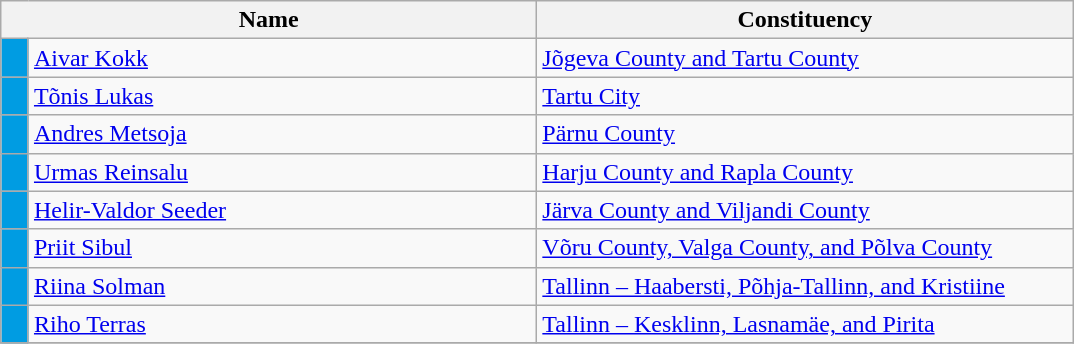<table class="wikitable collapsible collapsed">
<tr>
<th colspan=2 width=350>Name</th>
<th width=350>Constituency</th>
</tr>
<tr>
<td style="background-color:#009ce2"></td>
<td><a href='#'>Aivar Kokk</a></td>
<td><a href='#'>Jõgeva County and Tartu County</a></td>
</tr>
<tr>
<td style="background-color:#009ce2"></td>
<td><a href='#'>Tõnis Lukas</a></td>
<td><a href='#'>Tartu City</a></td>
</tr>
<tr>
<td style="background-color:#009ce2"></td>
<td><a href='#'>Andres Metsoja</a></td>
<td><a href='#'>Pärnu County</a></td>
</tr>
<tr>
<td style="background-color:#009ce2"></td>
<td><a href='#'>Urmas Reinsalu</a></td>
<td><a href='#'>Harju County and Rapla County</a></td>
</tr>
<tr>
<td style="background-color:#009ce2"></td>
<td><a href='#'>Helir-Valdor Seeder</a></td>
<td><a href='#'>Järva County and Viljandi County</a></td>
</tr>
<tr>
<td style="background-color:#009ce2"></td>
<td><a href='#'>Priit Sibul</a></td>
<td><a href='#'>Võru County, Valga County, and Põlva County</a></td>
</tr>
<tr>
<td style="background-color:#009ce2"></td>
<td><a href='#'>Riina Solman</a></td>
<td><a href='#'>Tallinn – Haabersti, Põhja-Tallinn, and Kristiine</a></td>
</tr>
<tr>
<td style="background-color:#009ce2"></td>
<td><a href='#'>Riho Terras</a></td>
<td><a href='#'>Tallinn – Kesklinn, Lasnamäe, and Pirita</a></td>
</tr>
<tr>
</tr>
</table>
